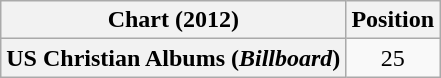<table class="wikitable plainrowheaders" style="text-align:center">
<tr>
<th scope="col">Chart (2012)</th>
<th scope="col">Position</th>
</tr>
<tr>
<th scope="row">US Christian Albums (<em>Billboard</em>)</th>
<td>25</td>
</tr>
</table>
